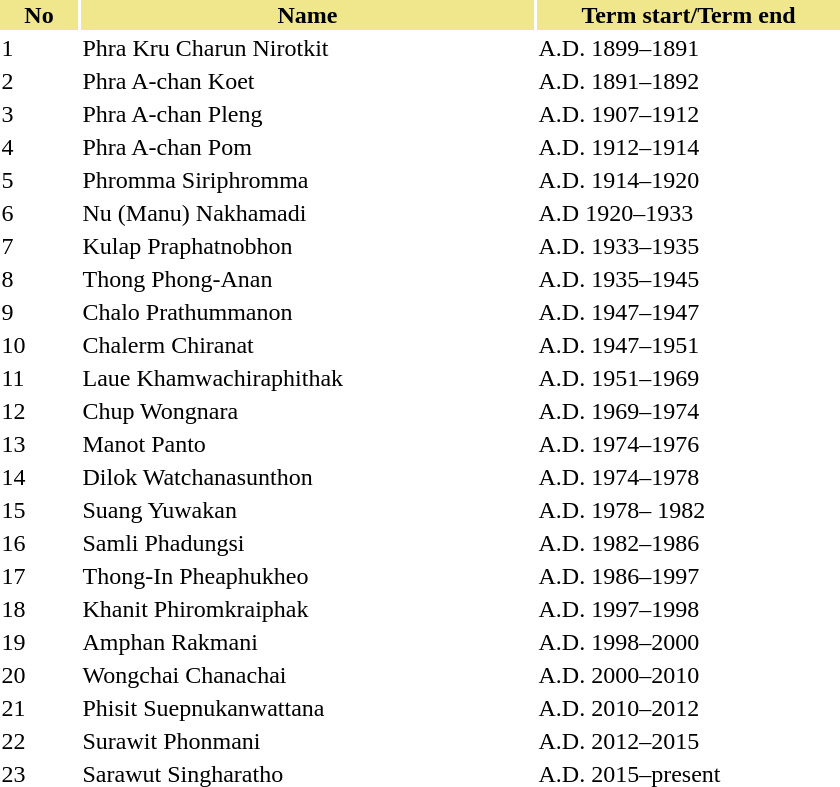<table class="PrvPe0b">
<tr>
<th width="50" style="background: Khaki;text-align: center;">No</th>
<th width="300" style="background: Khaki;text-align: center;">Name</th>
<th width="200" style="background: Khaki;text-align: center;">Term  start/Term  end</th>
</tr>
<tr>
<td>1</td>
<td>Phra Kru Charun Nirotkit</td>
<td>A.D. 1899–1891</td>
</tr>
<tr>
<td>2</td>
<td>Phra A-chan Koet</td>
<td>A.D. 1891–1892</td>
</tr>
<tr>
<td>3</td>
<td>Phra A-chan Pleng</td>
<td>A.D. 1907–1912</td>
</tr>
<tr>
<td>4</td>
<td>Phra A-chan Pom</td>
<td>A.D. 1912–1914</td>
</tr>
<tr>
<td>5</td>
<td>Phromma Siriphromma</td>
<td>A.D. 1914–1920</td>
</tr>
<tr>
<td>6</td>
<td>Nu (Manu) Nakhamadi</td>
<td>A.D 1920–1933</td>
</tr>
<tr>
<td>7</td>
<td>Kulap Praphatnobhon</td>
<td>A.D. 1933–1935</td>
</tr>
<tr>
<td>8</td>
<td>Thong Phong-Anan</td>
<td>A.D. 1935–1945</td>
</tr>
<tr>
<td>9</td>
<td>Chalo Prathummanon</td>
<td>A.D. 1947–1947</td>
</tr>
<tr>
<td>10</td>
<td>Chalerm Chiranat</td>
<td>A.D. 1947–1951</td>
</tr>
<tr>
<td>11</td>
<td>Laue Khamwachiraphithak</td>
<td>A.D. 1951–1969</td>
</tr>
<tr>
<td>12</td>
<td>Chup Wongnara</td>
<td>A.D. 1969–1974</td>
</tr>
<tr>
<td>13</td>
<td>Manot Panto</td>
<td>A.D. 1974–1976</td>
</tr>
<tr>
<td>14</td>
<td>Dilok Watchanasunthon</td>
<td>A.D. 1974–1978</td>
</tr>
<tr>
<td>15</td>
<td>Suang Yuwakan</td>
<td>A.D. 1978– 1982</td>
</tr>
<tr>
<td>16</td>
<td>Samli Phadungsi</td>
<td>A.D. 1982–1986</td>
</tr>
<tr>
<td>17</td>
<td>Thong-In Pheaphukheo</td>
<td>A.D. 1986–1997</td>
</tr>
<tr>
<td>18</td>
<td>Khanit Phiromkraiphak</td>
<td>A.D. 1997–1998</td>
</tr>
<tr>
<td>19</td>
<td>Amphan Rakmani</td>
<td>A.D. 1998–2000</td>
</tr>
<tr>
<td>20</td>
<td>Wongchai Chanachai</td>
<td>A.D. 2000–2010</td>
</tr>
<tr>
<td>21</td>
<td>Phisit Suepnukanwattana</td>
<td>A.D. 2010–2012</td>
</tr>
<tr>
<td>22</td>
<td>Surawit Phonmani</td>
<td>A.D. 2012–2015</td>
</tr>
<tr>
<td>23</td>
<td>Sarawut Singharatho</td>
<td>A.D. 2015–present</td>
</tr>
<tr>
</tr>
</table>
